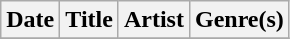<table class="wikitable" style="text-align: left;">
<tr>
<th>Date</th>
<th>Title</th>
<th>Artist</th>
<th>Genre(s)</th>
</tr>
<tr>
</tr>
</table>
